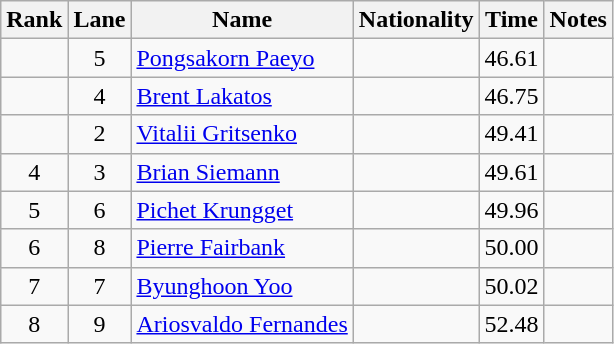<table class="wikitable sortable" style="text-align:center">
<tr>
<th>Rank</th>
<th>Lane</th>
<th>Name</th>
<th>Nationality</th>
<th>Time</th>
<th>Notes</th>
</tr>
<tr>
<td></td>
<td>5</td>
<td align="left"><a href='#'>Pongsakorn Paeyo</a></td>
<td align="left"></td>
<td>46.61</td>
<td></td>
</tr>
<tr>
<td></td>
<td>4</td>
<td align="left"><a href='#'>Brent Lakatos</a></td>
<td align="left"></td>
<td>46.75</td>
<td></td>
</tr>
<tr>
<td></td>
<td>2</td>
<td align="left"><a href='#'>Vitalii Gritsenko</a></td>
<td align="left"></td>
<td>49.41</td>
<td></td>
</tr>
<tr>
<td>4</td>
<td>3</td>
<td align="left"><a href='#'>Brian Siemann</a></td>
<td align="left"></td>
<td>49.61</td>
<td></td>
</tr>
<tr>
<td>5</td>
<td>6</td>
<td align="left"><a href='#'>Pichet Krungget</a></td>
<td align="left"></td>
<td>49.96</td>
<td></td>
</tr>
<tr>
<td>6</td>
<td>8</td>
<td align="left"><a href='#'>Pierre Fairbank</a></td>
<td align="left"></td>
<td>50.00</td>
<td></td>
</tr>
<tr>
<td>7</td>
<td>7</td>
<td align="left"><a href='#'>Byunghoon Yoo</a></td>
<td align="left"></td>
<td>50.02</td>
<td></td>
</tr>
<tr>
<td>8</td>
<td>9</td>
<td align="left"><a href='#'>Ariosvaldo Fernandes</a></td>
<td align="left"></td>
<td>52.48</td>
<td></td>
</tr>
</table>
